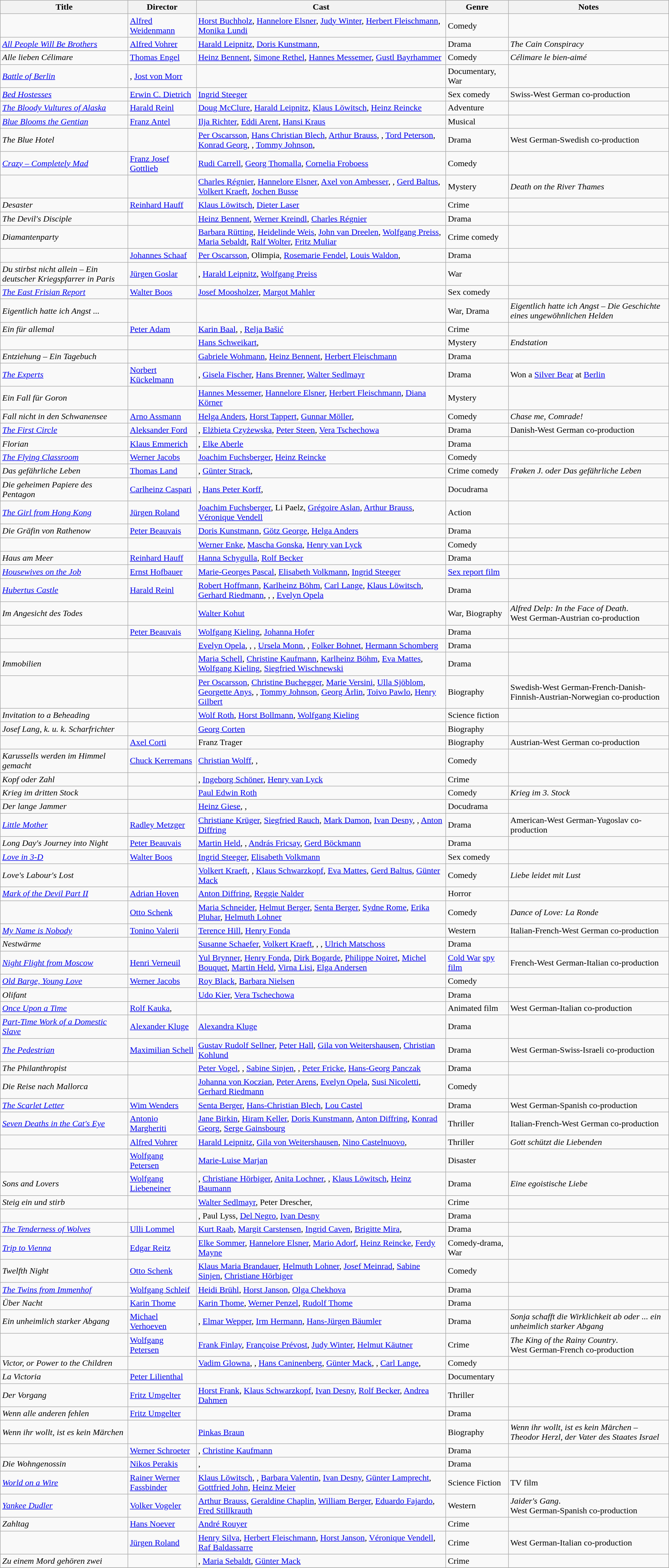<table class="wikitable">
<tr>
<th>Title</th>
<th>Director</th>
<th>Cast</th>
<th>Genre</th>
<th>Notes</th>
</tr>
<tr>
<td><em></em></td>
<td><a href='#'>Alfred Weidenmann</a></td>
<td><a href='#'>Horst Buchholz</a>, <a href='#'>Hannelore Elsner</a>, <a href='#'>Judy Winter</a>, <a href='#'>Herbert Fleischmann</a>, <a href='#'>Monika Lundi</a></td>
<td>Comedy</td>
<td></td>
</tr>
<tr>
<td><em><a href='#'>All People Will Be Brothers</a></em></td>
<td><a href='#'>Alfred Vohrer</a></td>
<td><a href='#'>Harald Leipnitz</a>, <a href='#'>Doris Kunstmann</a>, </td>
<td>Drama</td>
<td> <em>The Cain Conspiracy</em></td>
</tr>
<tr>
<td><em>Alle lieben Célimare</em></td>
<td><a href='#'>Thomas Engel</a></td>
<td><a href='#'>Heinz Bennent</a>, <a href='#'>Simone Rethel</a>, <a href='#'>Hannes Messemer</a>, <a href='#'>Gustl Bayrhammer</a></td>
<td>Comedy</td>
<td> <em>Célimare le bien-aimé</em></td>
</tr>
<tr>
<td><em><a href='#'>Battle of Berlin</a></em></td>
<td>, <a href='#'>Jost von Morr</a></td>
<td></td>
<td>Documentary, War</td>
<td></td>
</tr>
<tr>
<td><em><a href='#'>Bed Hostesses</a></em></td>
<td><a href='#'>Erwin C. Dietrich</a></td>
<td><a href='#'>Ingrid Steeger</a></td>
<td>Sex comedy</td>
<td>Swiss-West German co-production</td>
</tr>
<tr>
<td><em><a href='#'>The Bloody Vultures of Alaska</a></em></td>
<td><a href='#'>Harald Reinl</a></td>
<td><a href='#'>Doug McClure</a>, <a href='#'>Harald Leipnitz</a>, <a href='#'>Klaus Löwitsch</a>, <a href='#'>Heinz Reincke</a></td>
<td>Adventure</td>
<td></td>
</tr>
<tr>
<td><em><a href='#'>Blue Blooms the Gentian</a></em></td>
<td><a href='#'>Franz Antel</a></td>
<td><a href='#'>Ilja Richter</a>, <a href='#'>Eddi Arent</a>, <a href='#'>Hansi Kraus</a></td>
<td>Musical</td>
<td></td>
</tr>
<tr>
<td><em>The Blue Hotel</em></td>
<td></td>
<td><a href='#'>Per Oscarsson</a>, <a href='#'>Hans Christian Blech</a>, <a href='#'>Arthur Brauss</a>, , <a href='#'>Tord Peterson</a>, <a href='#'>Konrad Georg</a>, , <a href='#'>Tommy Johnson</a>, </td>
<td>Drama</td>
<td>West German-Swedish co-production</td>
</tr>
<tr>
<td><em><a href='#'>Crazy – Completely Mad</a></em></td>
<td><a href='#'>Franz Josef Gottlieb</a></td>
<td><a href='#'>Rudi Carrell</a>, <a href='#'>Georg Thomalla</a>, <a href='#'>Cornelia Froboess</a></td>
<td>Comedy</td>
<td></td>
</tr>
<tr>
<td><em></em></td>
<td></td>
<td><a href='#'>Charles Régnier</a>, <a href='#'>Hannelore Elsner</a>, <a href='#'>Axel von Ambesser</a>, , <a href='#'>Gerd Baltus</a>, <a href='#'>Volkert Kraeft</a>, <a href='#'>Jochen Busse</a></td>
<td>Mystery</td>
<td> <em>Death on the River Thames</em></td>
</tr>
<tr>
<td><em>Desaster</em></td>
<td><a href='#'>Reinhard Hauff</a></td>
<td><a href='#'>Klaus Löwitsch</a>, <a href='#'>Dieter Laser</a></td>
<td>Crime</td>
<td></td>
</tr>
<tr>
<td><em>The Devil's Disciple</em></td>
<td></td>
<td><a href='#'>Heinz Bennent</a>, <a href='#'>Werner Kreindl</a>, <a href='#'>Charles Régnier</a></td>
<td>Drama</td>
<td></td>
</tr>
<tr>
<td><em>Diamantenparty</em></td>
<td></td>
<td><a href='#'>Barbara Rütting</a>, <a href='#'>Heidelinde Weis</a>, <a href='#'>John van Dreelen</a>, <a href='#'>Wolfgang Preiss</a>, <a href='#'>Maria Sebaldt</a>, <a href='#'>Ralf Wolter</a>, <a href='#'>Fritz Muliar</a></td>
<td>Crime comedy</td>
<td></td>
</tr>
<tr>
<td><em></em></td>
<td><a href='#'>Johannes Schaaf</a></td>
<td><a href='#'>Per Oscarsson</a>, Olimpia, <a href='#'>Rosemarie Fendel</a>, <a href='#'>Louis Waldon</a>, </td>
<td>Drama</td>
<td></td>
</tr>
<tr>
<td><em>Du stirbst nicht allein – Ein deutscher Kriegspfarrer in Paris</em></td>
<td><a href='#'>Jürgen Goslar</a></td>
<td>, <a href='#'>Harald Leipnitz</a>, <a href='#'>Wolfgang Preiss</a></td>
<td>War</td>
<td></td>
</tr>
<tr>
<td><em><a href='#'>The East Frisian Report</a></em></td>
<td><a href='#'>Walter Boos</a></td>
<td><a href='#'>Josef Moosholzer</a>, <a href='#'>Margot Mahler</a></td>
<td>Sex comedy</td>
<td></td>
</tr>
<tr>
<td><em>Eigentlich hatte ich Angst ...</em></td>
<td></td>
<td></td>
<td>War, Drama</td>
<td> <em>Eigentlich hatte ich Angst – Die Geschichte eines ungewöhnlichen Helden</em></td>
</tr>
<tr>
<td><em>Ein für allemal</em></td>
<td><a href='#'>Peter Adam</a></td>
<td><a href='#'>Karin Baal</a>, , <a href='#'>Relja Bašić</a></td>
<td>Crime</td>
<td></td>
</tr>
<tr>
<td><em></em></td>
<td></td>
<td><a href='#'>Hans Schweikart</a>, </td>
<td>Mystery</td>
<td> <em>Endstation</em></td>
</tr>
<tr>
<td><em>Entziehung – Ein Tagebuch</em></td>
<td></td>
<td><a href='#'>Gabriele Wohmann</a>, <a href='#'>Heinz Bennent</a>, <a href='#'>Herbert Fleischmann</a></td>
<td>Drama</td>
<td></td>
</tr>
<tr>
<td><em><a href='#'>The Experts</a></em></td>
<td><a href='#'>Norbert Kückelmann</a></td>
<td>, <a href='#'>Gisela Fischer</a>, <a href='#'>Hans Brenner</a>, <a href='#'>Walter Sedlmayr</a></td>
<td>Drama</td>
<td>Won a <a href='#'>Silver Bear</a> at <a href='#'>Berlin</a></td>
</tr>
<tr>
<td><em>Ein Fall für Goron</em></td>
<td></td>
<td><a href='#'>Hannes Messemer</a>, <a href='#'>Hannelore Elsner</a>, <a href='#'>Herbert Fleischmann</a>, <a href='#'>Diana Körner</a></td>
<td>Mystery</td>
<td></td>
</tr>
<tr>
<td><em>Fall nicht in den Schwanensee</em></td>
<td><a href='#'>Arno Assmann</a></td>
<td><a href='#'>Helga Anders</a>, <a href='#'>Horst Tappert</a>, <a href='#'>Gunnar Möller</a>, </td>
<td>Comedy</td>
<td> <em>Chase me, Comrade!</em></td>
</tr>
<tr>
<td><em><a href='#'>The First Circle</a></em></td>
<td><a href='#'>Aleksander Ford</a></td>
<td>, <a href='#'>Elżbieta Czyżewska</a>, <a href='#'>Peter Steen</a>, <a href='#'>Vera Tschechowa</a></td>
<td>Drama</td>
<td>Danish-West German co-production</td>
</tr>
<tr>
<td><em>Florian</em></td>
<td><a href='#'>Klaus Emmerich</a></td>
<td>, <a href='#'>Elke Aberle</a></td>
<td>Drama</td>
<td></td>
</tr>
<tr>
<td><em><a href='#'>The Flying Classroom</a></em></td>
<td><a href='#'>Werner Jacobs</a></td>
<td><a href='#'>Joachim Fuchsberger</a>, <a href='#'>Heinz Reincke</a></td>
<td>Comedy</td>
<td></td>
</tr>
<tr>
<td><em>Das gefährliche Leben</em></td>
<td><a href='#'>Thomas Land</a></td>
<td>, <a href='#'>Günter Strack</a>, </td>
<td>Crime comedy</td>
<td> <em>Frøken J. oder Das gefährliche Leben</em></td>
</tr>
<tr>
<td><em>Die geheimen Papiere des Pentagon</em></td>
<td><a href='#'>Carlheinz Caspari</a></td>
<td>, <a href='#'>Hans Peter Korff</a>, </td>
<td>Docudrama</td>
<td></td>
</tr>
<tr>
<td><em><a href='#'>The Girl from Hong Kong</a></em></td>
<td><a href='#'>Jürgen Roland</a></td>
<td><a href='#'>Joachim Fuchsberger</a>, Li Paelz, <a href='#'>Grégoire Aslan</a>, <a href='#'>Arthur Brauss</a>, <a href='#'>Véronique Vendell</a></td>
<td>Action</td>
<td></td>
</tr>
<tr>
<td><em>Die Gräfin von Rathenow</em></td>
<td><a href='#'>Peter Beauvais</a></td>
<td><a href='#'>Doris Kunstmann</a>, <a href='#'>Götz George</a>, <a href='#'>Helga Anders</a></td>
<td>Drama</td>
<td></td>
</tr>
<tr>
<td><em></em></td>
<td></td>
<td><a href='#'>Werner Enke</a>, <a href='#'>Mascha Gonska</a>, <a href='#'>Henry van Lyck</a></td>
<td>Comedy</td>
<td></td>
</tr>
<tr>
<td><em>Haus am Meer</em></td>
<td><a href='#'>Reinhard Hauff</a></td>
<td><a href='#'>Hanna Schygulla</a>, <a href='#'>Rolf Becker</a></td>
<td>Drama</td>
<td></td>
</tr>
<tr>
<td><em><a href='#'>Housewives on the Job</a></em></td>
<td><a href='#'>Ernst Hofbauer</a></td>
<td><a href='#'>Marie-Georges Pascal</a>, <a href='#'>Elisabeth Volkmann</a>, <a href='#'>Ingrid Steeger</a></td>
<td><a href='#'>Sex report film</a></td>
<td></td>
</tr>
<tr>
<td><em><a href='#'>Hubertus Castle</a></em></td>
<td><a href='#'>Harald Reinl</a></td>
<td><a href='#'>Robert Hoffmann</a>, <a href='#'>Karlheinz Böhm</a>, <a href='#'>Carl Lange</a>, <a href='#'>Klaus Löwitsch</a>, <a href='#'>Gerhard Riedmann</a>, , , <a href='#'>Evelyn Opela</a></td>
<td>Drama</td>
<td></td>
</tr>
<tr>
<td><em>Im Angesicht des Todes</em></td>
<td></td>
<td><a href='#'>Walter Kohut</a></td>
<td>War, Biography</td>
<td> <em>Alfred Delp: In the Face of Death</em>. <br> West German-Austrian co-production</td>
</tr>
<tr>
<td><em></em></td>
<td><a href='#'>Peter Beauvais</a></td>
<td><a href='#'>Wolfgang Kieling</a>, <a href='#'>Johanna Hofer</a></td>
<td>Drama</td>
<td></td>
</tr>
<tr>
<td><em></em></td>
<td></td>
<td><a href='#'>Evelyn Opela</a>, , , <a href='#'>Ursela Monn</a>, , <a href='#'>Folker Bohnet</a>, <a href='#'>Hermann Schomberg</a></td>
<td>Drama</td>
<td></td>
</tr>
<tr>
<td><em>Immobilien</em></td>
<td></td>
<td><a href='#'>Maria Schell</a>, <a href='#'>Christine Kaufmann</a>, <a href='#'>Karlheinz Böhm</a>, <a href='#'>Eva Mattes</a>, <a href='#'>Wolfgang Kieling</a>, <a href='#'>Siegfried Wischnewski</a></td>
<td>Drama</td>
<td></td>
</tr>
<tr>
<td><em></em></td>
<td></td>
<td><a href='#'>Per Oscarsson</a>, <a href='#'>Christine Buchegger</a>, <a href='#'>Marie Versini</a>, <a href='#'>Ulla Sjöblom</a>, <a href='#'>Georgette Anys</a>, , <a href='#'>Tommy Johnson</a>, <a href='#'>Georg Årlin</a>, <a href='#'>Toivo Pawlo</a>, <a href='#'>Henry Gilbert</a></td>
<td>Biography</td>
<td>Swedish-West German-French-Danish-Finnish-Austrian-Norwegian co-production</td>
</tr>
<tr>
<td><em>Invitation to a Beheading</em></td>
<td></td>
<td><a href='#'>Wolf Roth</a>, <a href='#'>Horst Bollmann</a>, <a href='#'>Wolfgang Kieling</a></td>
<td>Science fiction</td>
<td></td>
</tr>
<tr>
<td><em>Josef Lang, k. u. k. Scharfrichter</em></td>
<td></td>
<td><a href='#'>Georg Corten</a></td>
<td>Biography</td>
<td></td>
</tr>
<tr>
<td><em></em></td>
<td><a href='#'>Axel Corti</a></td>
<td>Franz Trager</td>
<td>Biography</td>
<td>Austrian-West German co-production</td>
</tr>
<tr>
<td><em>Karussells werden im Himmel gemacht</em></td>
<td><a href='#'>Chuck Kerremans</a></td>
<td><a href='#'>Christian Wolff</a>, , </td>
<td>Comedy</td>
<td></td>
</tr>
<tr>
<td><em>Kopf oder Zahl</em></td>
<td></td>
<td>, <a href='#'>Ingeborg Schöner</a>, <a href='#'>Henry van Lyck</a></td>
<td>Crime</td>
<td></td>
</tr>
<tr>
<td><em>Krieg im dritten Stock</em></td>
<td></td>
<td><a href='#'>Paul Edwin Roth</a></td>
<td>Comedy</td>
<td> <em>Krieg im 3. Stock</em></td>
</tr>
<tr>
<td><em>Der lange Jammer</em></td>
<td></td>
<td><a href='#'>Heinz Giese</a>, , </td>
<td>Docudrama</td>
<td></td>
</tr>
<tr>
<td><em><a href='#'>Little Mother</a></em></td>
<td><a href='#'>Radley Metzger</a></td>
<td><a href='#'>Christiane Krüger</a>, <a href='#'>Siegfried Rauch</a>, <a href='#'>Mark Damon</a>, <a href='#'>Ivan Desny</a>, , <a href='#'>Anton Diffring</a></td>
<td>Drama</td>
<td>American-West German-Yugoslav co-production</td>
</tr>
<tr>
<td><em>Long Day's Journey into Night</em></td>
<td><a href='#'>Peter Beauvais</a></td>
<td><a href='#'>Martin Held</a>, , <a href='#'>András Fricsay</a>, <a href='#'>Gerd Böckmann</a></td>
<td>Drama</td>
<td></td>
</tr>
<tr>
<td><em><a href='#'>Love in 3-D</a></em></td>
<td><a href='#'>Walter Boos</a></td>
<td><a href='#'>Ingrid Steeger</a>, <a href='#'>Elisabeth Volkmann</a></td>
<td>Sex comedy</td>
<td></td>
</tr>
<tr>
<td><em>Love's Labour's Lost</em></td>
<td></td>
<td><a href='#'>Volkert Kraeft</a>, , <a href='#'>Klaus Schwarzkopf</a>, <a href='#'>Eva Mattes</a>, <a href='#'>Gerd Baltus</a>, <a href='#'>Günter Mack</a></td>
<td>Comedy</td>
<td> <em>Liebe leidet mit Lust</em></td>
</tr>
<tr>
<td><em><a href='#'>Mark of the Devil Part II</a></em></td>
<td><a href='#'>Adrian Hoven</a></td>
<td><a href='#'>Anton Diffring</a>, <a href='#'>Reggie Nalder</a></td>
<td>Horror</td>
<td></td>
</tr>
<tr>
<td><em></em></td>
<td><a href='#'>Otto Schenk</a></td>
<td><a href='#'>Maria Schneider</a>, <a href='#'>Helmut Berger</a>, <a href='#'>Senta Berger</a>, <a href='#'>Sydne Rome</a>, <a href='#'>Erika Pluhar</a>, <a href='#'>Helmuth Lohner</a></td>
<td>Comedy</td>
<td> <em>Dance of Love: La Ronde</em></td>
</tr>
<tr>
<td><em><a href='#'>My Name is Nobody</a></em></td>
<td><a href='#'>Tonino Valerii</a></td>
<td><a href='#'>Terence Hill</a>, <a href='#'>Henry Fonda</a></td>
<td>Western</td>
<td>Italian-French-West German co-production</td>
</tr>
<tr>
<td><em>Nestwärme</em></td>
<td></td>
<td><a href='#'>Susanne Schaefer</a>, <a href='#'>Volkert Kraeft</a>, , , <a href='#'>Ulrich Matschoss</a></td>
<td>Drama</td>
<td></td>
</tr>
<tr>
<td><em><a href='#'>Night Flight from Moscow</a></em></td>
<td><a href='#'>Henri Verneuil</a></td>
<td><a href='#'>Yul Brynner</a>, <a href='#'>Henry Fonda</a>, <a href='#'>Dirk Bogarde</a>, <a href='#'>Philippe Noiret</a>, <a href='#'>Michel Bouquet</a>, <a href='#'>Martin Held</a>, <a href='#'>Virna Lisi</a>, <a href='#'>Elga Andersen</a></td>
<td><a href='#'>Cold War</a> <a href='#'>spy film</a></td>
<td>French-West German-Italian co-production</td>
</tr>
<tr>
<td><em><a href='#'>Old Barge, Young Love</a></em></td>
<td><a href='#'>Werner Jacobs</a></td>
<td><a href='#'>Roy Black</a>, <a href='#'>Barbara Nielsen</a></td>
<td>Comedy</td>
<td></td>
</tr>
<tr>
<td><em>Olifant</em></td>
<td></td>
<td><a href='#'>Udo Kier</a>, <a href='#'>Vera Tschechowa</a></td>
<td>Drama</td>
<td></td>
</tr>
<tr>
<td><em><a href='#'>Once Upon a Time</a></em></td>
<td><a href='#'>Rolf Kauka</a>, </td>
<td></td>
<td>Animated film</td>
<td>West German-Italian co-production</td>
</tr>
<tr>
<td><em><a href='#'>Part-Time Work of a Domestic Slave</a></em></td>
<td><a href='#'>Alexander Kluge</a></td>
<td><a href='#'>Alexandra Kluge</a></td>
<td>Drama</td>
<td></td>
</tr>
<tr>
<td><em><a href='#'>The Pedestrian</a></em></td>
<td><a href='#'>Maximilian Schell</a></td>
<td><a href='#'>Gustav Rudolf Sellner</a>, <a href='#'>Peter Hall</a>, <a href='#'>Gila von Weitershausen</a>, <a href='#'>Christian Kohlund</a></td>
<td>Drama</td>
<td>West German-Swiss-Israeli co-production</td>
</tr>
<tr>
<td><em>The Philanthropist</em></td>
<td></td>
<td><a href='#'>Peter Vogel</a>, , <a href='#'>Sabine Sinjen</a>, , <a href='#'>Peter Fricke</a>, <a href='#'>Hans-Georg Panczak</a></td>
<td>Drama</td>
<td></td>
</tr>
<tr>
<td><em>Die Reise nach Mallorca</em></td>
<td></td>
<td><a href='#'>Johanna von Koczian</a>, <a href='#'>Peter Arens</a>, <a href='#'>Evelyn Opela</a>, <a href='#'>Susi Nicoletti</a>, <a href='#'>Gerhard Riedmann</a></td>
<td>Comedy</td>
<td></td>
</tr>
<tr>
<td><em><a href='#'>The Scarlet Letter</a></em></td>
<td><a href='#'>Wim Wenders</a></td>
<td><a href='#'>Senta Berger</a>, <a href='#'>Hans-Christian Blech</a>, <a href='#'>Lou Castel</a></td>
<td>Drama</td>
<td>West German-Spanish co-production</td>
</tr>
<tr>
<td><em><a href='#'>Seven Deaths in the Cat's Eye</a></em></td>
<td><a href='#'>Antonio Margheriti</a></td>
<td><a href='#'>Jane Birkin</a>, <a href='#'>Hiram Keller</a>, <a href='#'>Doris Kunstmann</a>, <a href='#'>Anton Diffring</a>, <a href='#'>Konrad Georg</a>, <a href='#'>Serge Gainsbourg</a></td>
<td>Thriller</td>
<td>Italian-French-West German co-production</td>
</tr>
<tr>
<td><em></em></td>
<td><a href='#'>Alfred Vohrer</a></td>
<td><a href='#'>Harald Leipnitz</a>, <a href='#'>Gila von Weitershausen</a>, <a href='#'>Nino Castelnuovo</a>, </td>
<td>Thriller</td>
<td> <em>Gott schützt die Liebenden</em></td>
</tr>
<tr>
<td><em></em></td>
<td><a href='#'>Wolfgang Petersen</a></td>
<td><a href='#'>Marie-Luise Marjan</a></td>
<td>Disaster</td>
<td></td>
</tr>
<tr>
<td><em>Sons and Lovers</em></td>
<td><a href='#'>Wolfgang Liebeneiner</a></td>
<td>, <a href='#'>Christiane Hörbiger</a>, <a href='#'>Anita Lochner</a>, , <a href='#'>Klaus Löwitsch</a>, <a href='#'>Heinz Baumann</a></td>
<td>Drama</td>
<td> <em>Eine egoistische Liebe</em></td>
</tr>
<tr>
<td><em>Steig ein und stirb</em></td>
<td></td>
<td><a href='#'>Walter Sedlmayr</a>, Peter Drescher, </td>
<td>Crime</td>
<td></td>
</tr>
<tr>
<td><em></em></td>
<td></td>
<td>, Paul Lyss, <a href='#'>Del Negro</a>, <a href='#'>Ivan Desny</a></td>
<td>Drama</td>
<td></td>
</tr>
<tr>
<td><em><a href='#'>The Tenderness of Wolves</a></em></td>
<td><a href='#'>Ulli Lommel</a></td>
<td><a href='#'>Kurt Raab</a>, <a href='#'>Margit Carstensen</a>, <a href='#'>Ingrid Caven</a>, <a href='#'>Brigitte Mira</a>, </td>
<td>Drama</td>
<td></td>
</tr>
<tr>
<td><em><a href='#'>Trip to Vienna</a></em></td>
<td><a href='#'>Edgar Reitz</a></td>
<td><a href='#'>Elke Sommer</a>, <a href='#'>Hannelore Elsner</a>, <a href='#'>Mario Adorf</a>, <a href='#'>Heinz Reincke</a>, <a href='#'>Ferdy Mayne</a></td>
<td>Comedy-drama, War</td>
<td></td>
</tr>
<tr>
<td><em>Twelfth Night</em></td>
<td><a href='#'>Otto Schenk</a></td>
<td><a href='#'>Klaus Maria Brandauer</a>, <a href='#'>Helmuth Lohner</a>, <a href='#'>Josef Meinrad</a>, <a href='#'>Sabine Sinjen</a>, <a href='#'>Christiane Hörbiger</a></td>
<td>Comedy</td>
<td></td>
</tr>
<tr>
<td><em><a href='#'>The Twins from Immenhof</a></em></td>
<td><a href='#'>Wolfgang Schleif</a></td>
<td><a href='#'>Heidi Brühl</a>, <a href='#'>Horst Janson</a>, <a href='#'>Olga Chekhova</a></td>
<td>Drama</td>
<td></td>
</tr>
<tr>
<td><em>Über Nacht</em></td>
<td><a href='#'>Karin Thome</a></td>
<td><a href='#'>Karin Thome</a>, <a href='#'>Werner Penzel</a>, <a href='#'>Rudolf Thome</a></td>
<td>Drama</td>
<td></td>
</tr>
<tr>
<td><em>Ein unheimlich starker Abgang</em></td>
<td><a href='#'>Michael Verhoeven</a></td>
<td>, <a href='#'>Elmar Wepper</a>, <a href='#'>Irm Hermann</a>, <a href='#'>Hans-Jürgen Bäumler</a></td>
<td>Drama</td>
<td> <em>Sonja schafft die Wirklichkeit ab oder ... ein unheimlich starker Abgang</em></td>
</tr>
<tr>
<td><em></em></td>
<td><a href='#'>Wolfgang Petersen</a></td>
<td><a href='#'>Frank Finlay</a>, <a href='#'>Françoise Prévost</a>, <a href='#'>Judy Winter</a>, <a href='#'>Helmut Käutner</a></td>
<td>Crime</td>
<td> <em>The King of the Rainy Country</em>. <br> West German-French co-production</td>
</tr>
<tr>
<td><em>Victor, or Power to the Children</em></td>
<td></td>
<td><a href='#'>Vadim Glowna</a>, , <a href='#'>Hans Caninenberg</a>, <a href='#'>Günter Mack</a>, , <a href='#'>Carl Lange</a>, </td>
<td>Comedy</td>
<td></td>
</tr>
<tr>
<td><em>La Victoria</em></td>
<td><a href='#'>Peter Lilienthal</a></td>
<td></td>
<td>Documentary</td>
<td></td>
</tr>
<tr>
<td><em>Der Vorgang</em></td>
<td><a href='#'>Fritz Umgelter</a></td>
<td><a href='#'>Horst Frank</a>, <a href='#'>Klaus Schwarzkopf</a>, <a href='#'>Ivan Desny</a>, <a href='#'>Rolf Becker</a>, <a href='#'>Andrea Dahmen</a></td>
<td>Thriller</td>
<td></td>
</tr>
<tr>
<td><em>Wenn alle anderen fehlen</em></td>
<td><a href='#'>Fritz Umgelter</a></td>
<td></td>
<td>Drama</td>
<td></td>
</tr>
<tr>
<td><em>Wenn ihr wollt, ist es kein Märchen</em></td>
<td></td>
<td><a href='#'>Pinkas Braun</a></td>
<td>Biography</td>
<td> <em>Wenn ihr wollt, ist es kein Märchen – Theodor Herzl, der Vater des Staates Israel</em></td>
</tr>
<tr>
<td><em></em></td>
<td><a href='#'>Werner Schroeter</a></td>
<td>, <a href='#'>Christine Kaufmann</a></td>
<td>Drama</td>
<td></td>
</tr>
<tr>
<td><em>Die Wohngenossin</em></td>
<td><a href='#'>Nikos Perakis</a></td>
<td>, </td>
<td>Drama</td>
<td></td>
</tr>
<tr>
<td><em><a href='#'>World on a Wire</a></em></td>
<td><a href='#'>Rainer Werner Fassbinder</a></td>
<td><a href='#'>Klaus Löwitsch</a>, , <a href='#'>Barbara Valentin</a>, <a href='#'>Ivan Desny</a>, <a href='#'>Günter Lamprecht</a>, <a href='#'>Gottfried John</a>, <a href='#'>Heinz Meier</a></td>
<td>Science Fiction</td>
<td>TV film</td>
</tr>
<tr>
<td><em><a href='#'>Yankee Dudler</a></em></td>
<td><a href='#'>Volker Vogeler</a></td>
<td><a href='#'>Arthur Brauss</a>, <a href='#'>Geraldine Chaplin</a>, <a href='#'>William Berger</a>, <a href='#'>Eduardo Fajardo</a>, <a href='#'>Fred Stillkrauth</a></td>
<td>Western</td>
<td> <em>Jaider's Gang</em>. <br> West German-Spanish co-production</td>
</tr>
<tr>
<td><em>Zahltag</em></td>
<td><a href='#'>Hans Noever</a></td>
<td><a href='#'>André Rouyer</a></td>
<td>Crime</td>
<td></td>
</tr>
<tr>
<td><em></em></td>
<td><a href='#'>Jürgen Roland</a></td>
<td><a href='#'>Henry Silva</a>, <a href='#'>Herbert Fleischmann</a>, <a href='#'>Horst Janson</a>, <a href='#'>Véronique Vendell</a>, <a href='#'>Raf Baldassarre</a></td>
<td>Crime</td>
<td>West German-Italian co-production</td>
</tr>
<tr>
<td><em>Zu einem Mord gehören zwei</em></td>
<td></td>
<td>, <a href='#'>Maria Sebaldt</a>, <a href='#'>Günter Mack</a></td>
<td>Crime</td>
<td></td>
</tr>
<tr>
</tr>
</table>
